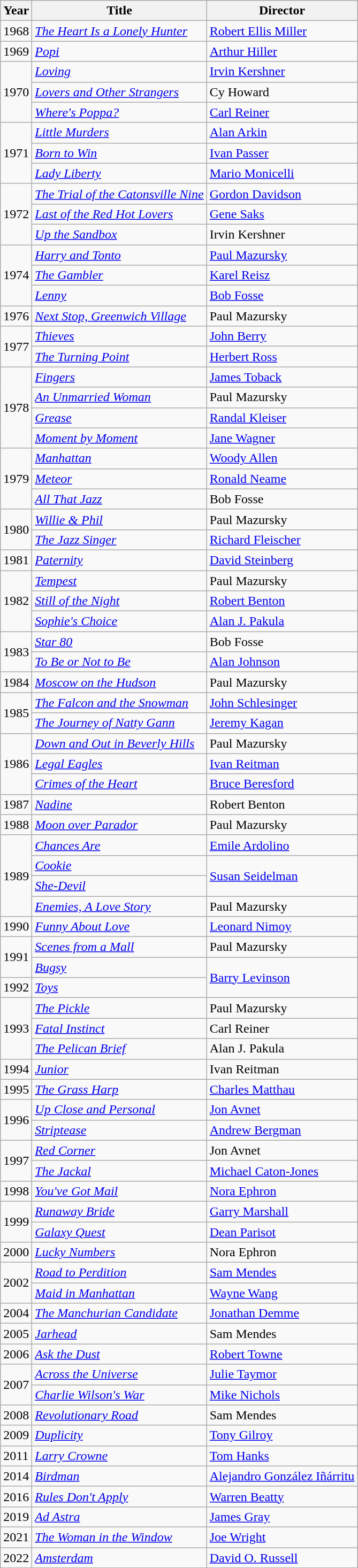<table class="wikitable">
<tr>
<th>Year</th>
<th>Title</th>
<th>Director</th>
</tr>
<tr>
<td>1968</td>
<td><em><a href='#'>The Heart Is a Lonely Hunter</a></em></td>
<td><a href='#'>Robert Ellis Miller</a></td>
</tr>
<tr>
<td>1969</td>
<td><em><a href='#'>Popi</a></em></td>
<td><a href='#'>Arthur Hiller</a></td>
</tr>
<tr>
<td rowspan="3">1970</td>
<td><em><a href='#'>Loving</a></em></td>
<td><a href='#'>Irvin Kershner</a></td>
</tr>
<tr>
<td><em><a href='#'>Lovers and Other Strangers</a></em></td>
<td>Cy Howard</td>
</tr>
<tr>
<td><em><a href='#'>Where's Poppa?</a></em></td>
<td><a href='#'>Carl Reiner</a></td>
</tr>
<tr>
<td rowspan="3">1971</td>
<td><em><a href='#'>Little Murders</a></em></td>
<td><a href='#'>Alan Arkin</a></td>
</tr>
<tr>
<td><em><a href='#'>Born to Win</a></em></td>
<td><a href='#'>Ivan Passer</a></td>
</tr>
<tr>
<td><em><a href='#'>Lady Liberty</a></em></td>
<td><a href='#'>Mario Monicelli</a></td>
</tr>
<tr>
<td rowspan="3">1972</td>
<td><em><a href='#'>The Trial of the Catonsville Nine</a></em></td>
<td><a href='#'>Gordon Davidson</a></td>
</tr>
<tr>
<td><em><a href='#'>Last of the Red Hot Lovers</a></em></td>
<td><a href='#'>Gene Saks</a></td>
</tr>
<tr>
<td><em><a href='#'>Up the Sandbox</a></em></td>
<td>Irvin Kershner</td>
</tr>
<tr>
<td rowspan="3">1974</td>
<td><em><a href='#'>Harry and Tonto</a></em></td>
<td><a href='#'>Paul Mazursky</a></td>
</tr>
<tr>
<td><em><a href='#'>The Gambler</a></em></td>
<td><a href='#'>Karel Reisz</a></td>
</tr>
<tr>
<td><em><a href='#'>Lenny</a></em></td>
<td><a href='#'>Bob Fosse</a></td>
</tr>
<tr>
<td>1976</td>
<td><em><a href='#'>Next Stop, Greenwich Village</a></em></td>
<td>Paul Mazursky</td>
</tr>
<tr>
<td rowspan="2">1977</td>
<td><em><a href='#'>Thieves</a></em></td>
<td><a href='#'>John Berry</a></td>
</tr>
<tr>
<td><em><a href='#'>The Turning Point</a></em></td>
<td><a href='#'>Herbert Ross</a></td>
</tr>
<tr>
<td rowspan="4">1978</td>
<td><em><a href='#'>Fingers</a></em></td>
<td><a href='#'>James Toback</a></td>
</tr>
<tr>
<td><em><a href='#'>An Unmarried Woman</a></em></td>
<td>Paul Mazursky</td>
</tr>
<tr>
<td><em><a href='#'>Grease</a></em></td>
<td><a href='#'>Randal Kleiser</a></td>
</tr>
<tr>
<td><em><a href='#'>Moment by Moment</a></em></td>
<td><a href='#'>Jane Wagner</a></td>
</tr>
<tr>
<td rowspan="3">1979</td>
<td><em><a href='#'>Manhattan</a></em></td>
<td><a href='#'>Woody Allen</a></td>
</tr>
<tr>
<td><em><a href='#'>Meteor</a></em></td>
<td><a href='#'>Ronald Neame</a></td>
</tr>
<tr>
<td><em><a href='#'>All That Jazz</a></em></td>
<td>Bob Fosse</td>
</tr>
<tr>
<td rowspan="2">1980</td>
<td><em><a href='#'>Willie & Phil</a></em></td>
<td>Paul Mazursky</td>
</tr>
<tr>
<td><em><a href='#'>The Jazz Singer</a></em></td>
<td><a href='#'>Richard Fleischer</a></td>
</tr>
<tr>
<td>1981</td>
<td><em><a href='#'>Paternity</a></em></td>
<td><a href='#'>David Steinberg</a></td>
</tr>
<tr>
<td rowspan="3">1982</td>
<td><em><a href='#'>Tempest</a></em></td>
<td>Paul Mazursky</td>
</tr>
<tr>
<td><em><a href='#'>Still of the Night</a></em></td>
<td><a href='#'>Robert Benton</a></td>
</tr>
<tr>
<td><em><a href='#'>Sophie's Choice</a></em></td>
<td><a href='#'>Alan J. Pakula</a></td>
</tr>
<tr>
<td rowspan="2">1983</td>
<td><em><a href='#'>Star 80</a></em></td>
<td>Bob Fosse</td>
</tr>
<tr>
<td><em><a href='#'>To Be or Not to Be</a></em></td>
<td><a href='#'>Alan Johnson</a></td>
</tr>
<tr>
<td>1984</td>
<td><em><a href='#'>Moscow on the Hudson</a></em></td>
<td>Paul Mazursky</td>
</tr>
<tr>
<td rowspan="2">1985</td>
<td><em><a href='#'>The Falcon and the Snowman</a></em></td>
<td><a href='#'>John Schlesinger</a></td>
</tr>
<tr>
<td><em><a href='#'>The Journey of Natty Gann</a></em></td>
<td><a href='#'>Jeremy Kagan</a></td>
</tr>
<tr>
<td rowspan="3">1986</td>
<td><em><a href='#'>Down and Out in Beverly Hills</a></em></td>
<td>Paul Mazursky</td>
</tr>
<tr>
<td><em><a href='#'>Legal Eagles</a></em></td>
<td><a href='#'>Ivan Reitman</a></td>
</tr>
<tr>
<td><em><a href='#'>Crimes of the Heart</a></em></td>
<td><a href='#'>Bruce Beresford</a></td>
</tr>
<tr>
<td>1987</td>
<td><em><a href='#'>Nadine</a></em></td>
<td>Robert Benton</td>
</tr>
<tr>
<td>1988</td>
<td><em><a href='#'>Moon over Parador</a></em></td>
<td>Paul Mazursky</td>
</tr>
<tr>
<td rowspan="4">1989</td>
<td><em><a href='#'>Chances Are</a></em></td>
<td><a href='#'>Emile Ardolino</a></td>
</tr>
<tr>
<td><em><a href='#'>Cookie</a></em></td>
<td rowspan="2"><a href='#'>Susan Seidelman</a></td>
</tr>
<tr>
<td><em><a href='#'>She-Devil</a></em></td>
</tr>
<tr>
<td><em><a href='#'>Enemies, A Love Story</a></em></td>
<td>Paul Mazursky</td>
</tr>
<tr>
<td>1990</td>
<td><em><a href='#'>Funny About Love</a></em></td>
<td><a href='#'>Leonard Nimoy</a></td>
</tr>
<tr>
<td rowspan="2">1991</td>
<td><em><a href='#'>Scenes from a Mall</a></em></td>
<td>Paul Mazursky</td>
</tr>
<tr>
<td><em><a href='#'>Bugsy</a></em></td>
<td rowspan="2"><a href='#'>Barry Levinson</a></td>
</tr>
<tr>
<td>1992</td>
<td><em><a href='#'>Toys</a></em></td>
</tr>
<tr>
<td rowspan="3">1993</td>
<td><em><a href='#'>The Pickle</a></em></td>
<td>Paul Mazursky</td>
</tr>
<tr>
<td><em><a href='#'>Fatal Instinct</a></em></td>
<td>Carl Reiner</td>
</tr>
<tr>
<td><em><a href='#'>The Pelican Brief</a></em></td>
<td>Alan J. Pakula</td>
</tr>
<tr>
<td>1994</td>
<td><em><a href='#'>Junior</a></em></td>
<td>Ivan Reitman</td>
</tr>
<tr>
<td>1995</td>
<td><em><a href='#'>The Grass Harp</a></em></td>
<td><a href='#'>Charles Matthau</a></td>
</tr>
<tr>
<td rowspan="2">1996</td>
<td><em><a href='#'>Up Close and Personal</a></em></td>
<td><a href='#'>Jon Avnet</a></td>
</tr>
<tr>
<td><em><a href='#'>Striptease</a></em></td>
<td><a href='#'>Andrew Bergman</a></td>
</tr>
<tr>
<td rowspan="2">1997</td>
<td><em><a href='#'>Red Corner</a></em></td>
<td>Jon Avnet</td>
</tr>
<tr>
<td><em><a href='#'>The Jackal</a></em></td>
<td><a href='#'>Michael Caton-Jones</a></td>
</tr>
<tr>
<td>1998</td>
<td><em><a href='#'>You've Got Mail</a></em></td>
<td><a href='#'>Nora Ephron</a></td>
</tr>
<tr>
<td rowspan="2">1999</td>
<td><em><a href='#'>Runaway Bride</a></em></td>
<td><a href='#'>Garry Marshall</a></td>
</tr>
<tr>
<td><em><a href='#'>Galaxy Quest</a></em></td>
<td><a href='#'>Dean Parisot</a></td>
</tr>
<tr>
<td>2000</td>
<td><em><a href='#'>Lucky Numbers</a></em></td>
<td>Nora Ephron</td>
</tr>
<tr>
<td rowspan="2">2002</td>
<td><em><a href='#'>Road to Perdition</a></em></td>
<td><a href='#'>Sam Mendes</a></td>
</tr>
<tr>
<td><em><a href='#'>Maid in Manhattan</a></em></td>
<td><a href='#'>Wayne Wang</a></td>
</tr>
<tr>
<td>2004</td>
<td><em><a href='#'>The Manchurian Candidate</a></em></td>
<td><a href='#'>Jonathan Demme</a></td>
</tr>
<tr>
<td>2005</td>
<td><em><a href='#'>Jarhead</a></em></td>
<td>Sam Mendes</td>
</tr>
<tr>
<td>2006</td>
<td><em><a href='#'>Ask the Dust</a></em></td>
<td><a href='#'>Robert Towne</a></td>
</tr>
<tr>
<td rowspan="2">2007</td>
<td><em><a href='#'>Across the Universe</a></em></td>
<td><a href='#'>Julie Taymor</a></td>
</tr>
<tr>
<td><em><a href='#'>Charlie Wilson's War</a></em></td>
<td><a href='#'>Mike Nichols</a></td>
</tr>
<tr>
<td>2008</td>
<td><em><a href='#'>Revolutionary Road</a></em></td>
<td>Sam Mendes</td>
</tr>
<tr>
<td>2009</td>
<td><em><a href='#'>Duplicity</a></em></td>
<td><a href='#'>Tony Gilroy</a></td>
</tr>
<tr>
<td>2011</td>
<td><em><a href='#'>Larry Crowne</a></em></td>
<td><a href='#'>Tom Hanks</a></td>
</tr>
<tr>
<td>2014</td>
<td><em><a href='#'>Birdman</a></em></td>
<td><a href='#'>Alejandro González Iñárritu</a></td>
</tr>
<tr>
<td>2016</td>
<td><em><a href='#'>Rules Don't Apply</a></em></td>
<td><a href='#'>Warren Beatty</a></td>
</tr>
<tr>
<td>2019</td>
<td><em><a href='#'>Ad Astra</a></em></td>
<td><a href='#'>James Gray</a></td>
</tr>
<tr>
<td>2021</td>
<td><em><a href='#'>The Woman in the Window</a></em></td>
<td><a href='#'>Joe Wright</a></td>
</tr>
<tr>
<td>2022</td>
<td><em><a href='#'>Amsterdam</a></em></td>
<td><a href='#'>David O. Russell</a></td>
</tr>
</table>
